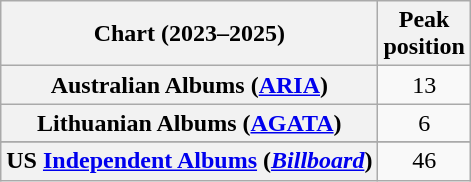<table class="wikitable sortable plainrowheaders" style="text-align:center">
<tr>
<th scope="col">Chart (2023–2025)</th>
<th scope="col">Peak<br>position</th>
</tr>
<tr>
<th scope="row">Australian Albums (<a href='#'>ARIA</a>)</th>
<td>13</td>
</tr>
<tr>
<th scope="row">Lithuanian Albums (<a href='#'>AGATA</a>)</th>
<td>6</td>
</tr>
<tr>
</tr>
<tr>
<th scope="row">US <a href='#'>Independent Albums</a> (<em><a href='#'>Billboard</a></em>)</th>
<td>46</td>
</tr>
</table>
